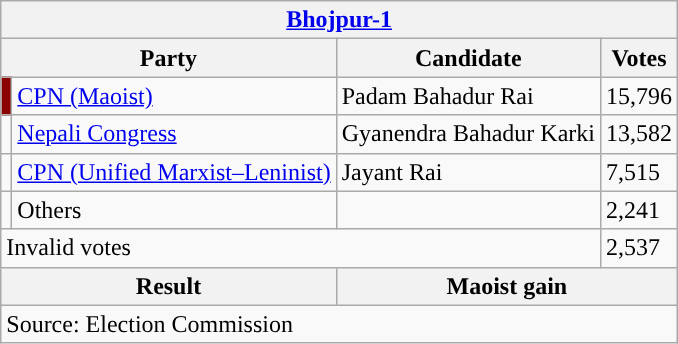<table class="wikitable">
<tr>
<th colspan="4"><a href='#'>Bhojpur-1</a></th>
</tr>
<tr>
<th colspan="2">Party</th>
<th>Candidate</th>
<th>Votes</th>
</tr>
<tr>
<td style="background-color:darkred"></td>
<td><a href='#'>CPN (Maoist)</a></td>
<td>Padam Bahadur Rai</td>
<td>15,796</td>
</tr>
<tr>
<td style="background-color:"></td>
<td><a href='#'>Nepali Congress</a></td>
<td>Gyanendra Bahadur Karki</td>
<td>13,582</td>
</tr>
<tr>
<td style="background-color:"></td>
<td><a href='#'>CPN (Unified Marxist–Leninist)</a></td>
<td>Jayant Rai</td>
<td>7,515</td>
</tr>
<tr>
<td></td>
<td>Others</td>
<td></td>
<td>2,241</td>
</tr>
<tr>
<td colspan="3">Invalid votes</td>
<td>2,537</td>
</tr>
<tr>
<th colspan="2">Result</th>
<th colspan="2">Maoist gain</th>
</tr>
<tr>
<td colspan="4">Source: Election Commission</td>
</tr>
</table>
